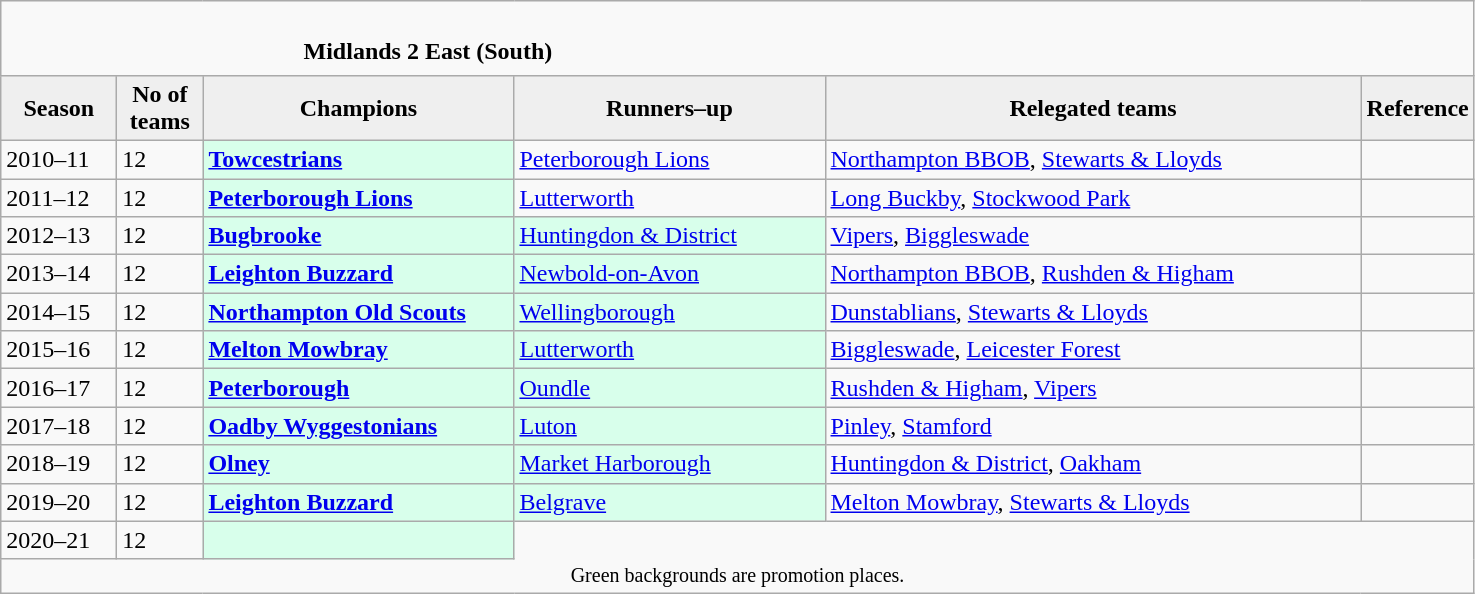<table class="wikitable" style="text-align: left;">
<tr>
<td colspan="11" cellpadding="0" cellspacing="0"><br><table border="0" style="width:100%;" cellpadding="0" cellspacing="0">
<tr>
<td style="width:20%; border:0;"></td>
<td style="border:0;"><strong>Midlands 2 East (South)</strong></td>
<td style="width:20%; border:0;"></td>
</tr>
</table>
</td>
</tr>
<tr>
<th style="background:#efefef; width:70px;">Season</th>
<th style="background:#efefef; width:50px;">No of teams</th>
<th style="background:#efefef; width:200px;">Champions</th>
<th style="background:#efefef; width:200px;">Runners–up</th>
<th style="background:#efefef; width:350px;">Relegated teams</th>
<th style="background:#efefef; width:50px;">Reference</th>
</tr>
<tr align=left>
<td>2010–11</td>
<td>12</td>
<td style="background:#d8ffeb;"><strong><a href='#'>Towcestrians</a></strong></td>
<td><a href='#'>Peterborough Lions</a></td>
<td><a href='#'>Northampton BBOB</a>, <a href='#'>Stewarts & Lloyds</a></td>
<td></td>
</tr>
<tr>
<td>2011–12</td>
<td>12</td>
<td style="background:#d8ffeb;"><strong><a href='#'>Peterborough Lions</a></strong></td>
<td><a href='#'>Lutterworth</a></td>
<td><a href='#'>Long Buckby</a>, <a href='#'>Stockwood Park</a></td>
<td></td>
</tr>
<tr>
<td>2012–13</td>
<td>12</td>
<td style="background:#d8ffeb;"><strong><a href='#'>Bugbrooke</a></strong></td>
<td style="background:#d8ffeb;"><a href='#'>Huntingdon & District</a></td>
<td><a href='#'>Vipers</a>, <a href='#'>Biggleswade</a></td>
<td></td>
</tr>
<tr>
<td>2013–14</td>
<td>12</td>
<td style="background:#d8ffeb;"><strong><a href='#'>Leighton Buzzard</a></strong></td>
<td style="background:#d8ffeb;"><a href='#'>Newbold-on-Avon</a></td>
<td><a href='#'>Northampton BBOB</a>, <a href='#'>Rushden & Higham</a></td>
<td></td>
</tr>
<tr>
<td>2014–15</td>
<td>12</td>
<td style="background:#d8ffeb;"><strong><a href='#'>Northampton Old Scouts</a></strong></td>
<td style="background:#d8ffeb;"><a href='#'>Wellingborough</a></td>
<td><a href='#'>Dunstablians</a>, <a href='#'>Stewarts & Lloyds</a></td>
<td></td>
</tr>
<tr>
<td>2015–16</td>
<td>12</td>
<td style="background:#d8ffeb;"><strong><a href='#'>Melton Mowbray</a></strong></td>
<td style="background:#d8ffeb;"><a href='#'>Lutterworth</a></td>
<td><a href='#'>Biggleswade</a>, <a href='#'>Leicester Forest</a></td>
<td></td>
</tr>
<tr>
<td>2016–17</td>
<td>12</td>
<td style="background:#d8ffeb;"><strong><a href='#'>Peterborough</a></strong></td>
<td style="background:#d8ffeb;"><a href='#'>Oundle</a></td>
<td><a href='#'>Rushden & Higham</a>, <a href='#'>Vipers</a></td>
<td></td>
</tr>
<tr>
<td>2017–18</td>
<td>12</td>
<td style="background:#d8ffeb;"><strong><a href='#'>Oadby Wyggestonians</a></strong></td>
<td style="background:#d8ffeb;"><a href='#'>Luton</a></td>
<td><a href='#'>Pinley</a>, <a href='#'>Stamford</a></td>
<td></td>
</tr>
<tr>
<td>2018–19</td>
<td>12</td>
<td style="background:#d8ffeb;"><strong><a href='#'>Olney</a></strong></td>
<td style="background:#d8ffeb;"><a href='#'>Market Harborough</a></td>
<td><a href='#'>Huntingdon & District</a>, <a href='#'>Oakham</a></td>
<td></td>
</tr>
<tr>
<td>2019–20</td>
<td>12</td>
<td style="background:#d8ffeb;"><strong><a href='#'>Leighton Buzzard</a></strong></td>
<td style="background:#d8ffeb;"><a href='#'>Belgrave</a></td>
<td><a href='#'>Melton Mowbray</a>, <a href='#'>Stewarts & Lloyds</a></td>
<td></td>
</tr>
<tr>
<td>2020–21</td>
<td>12</td>
<td style="background:#d8ffeb;"></td>
</tr>
<tr>
<td colspan="15"  style="border:0; font-size:smaller; text-align:center;">Green backgrounds are promotion places.</td>
</tr>
</table>
